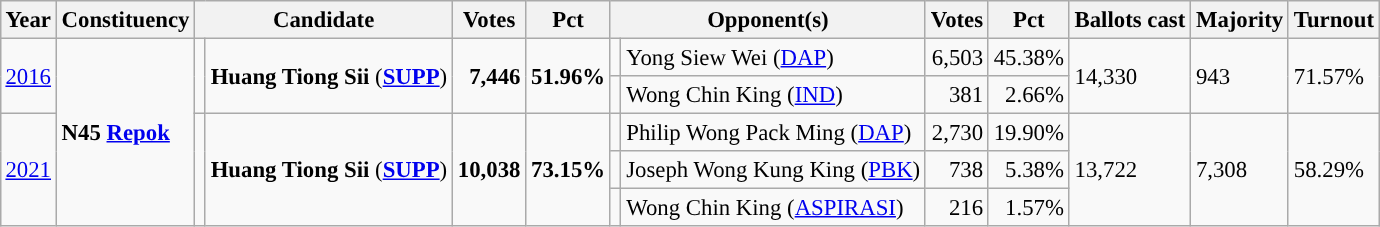<table class="wikitable" style="margin:0.5em ; font-size:95%">
<tr>
<th>Year</th>
<th>Constituency</th>
<th colspan="2">Candidate</th>
<th>Votes</th>
<th>Pct</th>
<th colspan="2">Opponent(s)</th>
<th>Votes</th>
<th>Pct</th>
<th>Ballots cast</th>
<th>Majority</th>
<th>Turnout</th>
</tr>
<tr>
<td rowspan="2"><a href='#'>2016</a></td>
<td rowspan="5"><strong>N45 <a href='#'>Repok</a></strong></td>
<td rowspan="2" ></td>
<td rowspan="2"><strong>Huang Tiong Sii</strong> (<a href='#'><strong>SUPP</strong></a>)</td>
<td rowspan="2" style="text-align:right;"><strong>7,446</strong></td>
<td rowspan="2"><strong>51.96%</strong></td>
<td></td>
<td>Yong Siew Wei (<a href='#'>DAP</a>)</td>
<td style="text-align:right;">6,503</td>
<td>45.38%</td>
<td rowspan="2">14,330</td>
<td rowspan="2">943</td>
<td rowspan="2">71.57%</td>
</tr>
<tr>
<td></td>
<td>Wong Chin King (<a href='#'>IND</a>)</td>
<td style="text-align:right;">381</td>
<td style="text-align:right;">2.66%</td>
</tr>
<tr>
<td rowspan="3"><a href='#'>2021</a></td>
<td rowspan="3" ></td>
<td rowspan="3"><strong>Huang Tiong Sii</strong> (<a href='#'><strong>SUPP</strong></a>)</td>
<td rowspan="3" style="text-align:right;"><strong>10,038</strong></td>
<td rowspan="3"><strong>73.15%</strong></td>
<td></td>
<td>Philip Wong Pack Ming (<a href='#'>DAP</a>)</td>
<td style="text-align:right;">2,730</td>
<td>19.90%</td>
<td rowspan="3">13,722</td>
<td rowspan="3">7,308</td>
<td rowspan="3">58.29%</td>
</tr>
<tr>
<td></td>
<td>Joseph Wong Kung King (<a href='#'>PBK</a>)</td>
<td align="right">738</td>
<td align=right>5.38%</td>
</tr>
<tr>
<td></td>
<td>Wong Chin King (<a href='#'>ASPIRASI</a>)</td>
<td align="right">216</td>
<td align=right>1.57%</td>
</tr>
</table>
